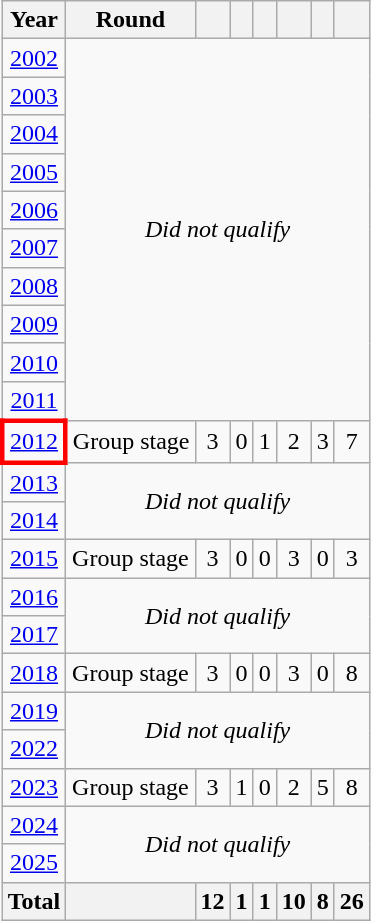<table class="wikitable" style="text-align: center;">
<tr>
<th>Year</th>
<th>Round</th>
<th></th>
<th></th>
<th></th>
<th></th>
<th></th>
<th></th>
</tr>
<tr>
<td> <a href='#'>2002</a></td>
<td rowspan=10 colspan=7><em>Did not qualify</em></td>
</tr>
<tr>
<td> <a href='#'>2003</a></td>
</tr>
<tr>
<td> <a href='#'>2004</a></td>
</tr>
<tr>
<td> <a href='#'>2005</a></td>
</tr>
<tr>
<td> <a href='#'>2006</a></td>
</tr>
<tr>
<td> <a href='#'>2007</a></td>
</tr>
<tr>
<td> <a href='#'>2008</a></td>
</tr>
<tr>
<td> <a href='#'>2009</a></td>
</tr>
<tr>
<td> <a href='#'>2010</a></td>
</tr>
<tr>
<td> <a href='#'>2011</a></td>
</tr>
<tr bgcolor=>
<td style="border: 3px solid red"> <a href='#'>2012</a></td>
<td>Group stage</td>
<td>3</td>
<td>0</td>
<td>1</td>
<td>2</td>
<td>3</td>
<td>7</td>
</tr>
<tr>
<td> <a href='#'>2013</a></td>
<td rowspan=2 colspan=7><em>Did not qualify</em></td>
</tr>
<tr>
<td> <a href='#'>2014</a></td>
</tr>
<tr>
<td> <a href='#'>2015</a></td>
<td>Group stage</td>
<td>3</td>
<td>0</td>
<td>0</td>
<td>3</td>
<td>0</td>
<td>3</td>
</tr>
<tr>
<td> <a href='#'>2016</a></td>
<td rowspan=2 colspan=7><em>Did not qualify</em></td>
</tr>
<tr>
<td> <a href='#'>2017</a></td>
</tr>
<tr>
<td> <a href='#'>2018</a></td>
<td>Group stage</td>
<td>3</td>
<td>0</td>
<td>0</td>
<td>3</td>
<td>0</td>
<td>8</td>
</tr>
<tr>
<td> <a href='#'>2019</a></td>
<td colspan=7 rowspan=2><em>Did not qualify</em></td>
</tr>
<tr>
<td> <a href='#'>2022</a></td>
</tr>
<tr>
<td> <a href='#'>2023</a></td>
<td>Group stage</td>
<td>3</td>
<td>1</td>
<td>0</td>
<td>2</td>
<td>5</td>
<td>8</td>
</tr>
<tr>
<td> <a href='#'>2024</a></td>
<td colspan=7 rowspan=2><em>Did not qualify</em></td>
</tr>
<tr>
<td> <a href='#'>2025</a></td>
</tr>
<tr>
<th>Total</th>
<th></th>
<th>12</th>
<th>1</th>
<th>1</th>
<th>10</th>
<th>8</th>
<th>26</th>
</tr>
</table>
